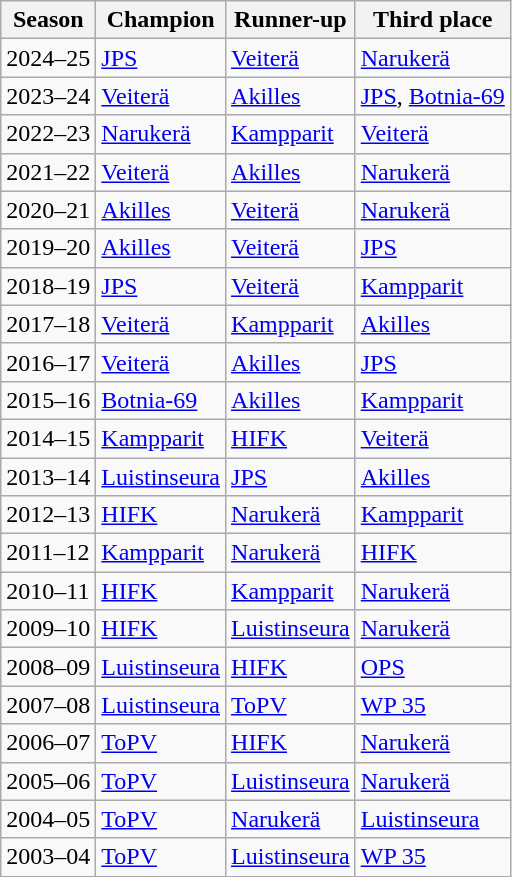<table class="wikitable">
<tr>
<th>Season</th>
<th>Champion</th>
<th>Runner-up</th>
<th>Third place</th>
</tr>
<tr>
<td>2024–25</td>
<td><a href='#'>JPS</a></td>
<td><a href='#'>Veiterä</a></td>
<td><a href='#'>Narukerä</a></td>
</tr>
<tr>
<td>2023–24</td>
<td><a href='#'>Veiterä</a></td>
<td><a href='#'>Akilles</a></td>
<td><a href='#'>JPS</a>, <a href='#'>Botnia-69</a></td>
</tr>
<tr>
<td>2022–23</td>
<td><a href='#'>Narukerä</a></td>
<td><a href='#'>Kampparit</a></td>
<td><a href='#'>Veiterä</a></td>
</tr>
<tr>
<td>2021–22</td>
<td><a href='#'>Veiterä</a></td>
<td><a href='#'>Akilles</a></td>
<td><a href='#'>Narukerä</a></td>
</tr>
<tr>
<td>2020–21</td>
<td><a href='#'>Akilles</a></td>
<td><a href='#'>Veiterä</a></td>
<td><a href='#'>Narukerä</a></td>
</tr>
<tr>
<td>2019–20</td>
<td><a href='#'>Akilles</a></td>
<td><a href='#'>Veiterä</a></td>
<td><a href='#'>JPS</a></td>
</tr>
<tr>
<td>2018–19</td>
<td><a href='#'>JPS</a></td>
<td><a href='#'>Veiterä</a></td>
<td><a href='#'>Kampparit</a></td>
</tr>
<tr>
<td>2017–18</td>
<td><a href='#'>Veiterä</a></td>
<td><a href='#'>Kampparit</a></td>
<td><a href='#'>Akilles</a></td>
</tr>
<tr>
<td>2016–17</td>
<td><a href='#'>Veiterä</a></td>
<td><a href='#'>Akilles</a></td>
<td><a href='#'>JPS</a></td>
</tr>
<tr>
<td>2015–16</td>
<td><a href='#'>Botnia-69</a></td>
<td><a href='#'>Akilles</a></td>
<td><a href='#'>Kampparit</a></td>
</tr>
<tr>
<td>2014–15</td>
<td><a href='#'>Kampparit</a></td>
<td><a href='#'>HIFK</a></td>
<td><a href='#'>Veiterä</a></td>
</tr>
<tr>
<td>2013–14</td>
<td><a href='#'>Luistinseura</a></td>
<td><a href='#'>JPS</a></td>
<td><a href='#'>Akilles</a></td>
</tr>
<tr>
<td>2012–13</td>
<td><a href='#'>HIFK</a></td>
<td><a href='#'>Narukerä</a></td>
<td><a href='#'>Kampparit</a></td>
</tr>
<tr>
<td>2011–12</td>
<td><a href='#'>Kampparit</a></td>
<td><a href='#'>Narukerä</a></td>
<td><a href='#'>HIFK</a></td>
</tr>
<tr>
<td>2010–11</td>
<td><a href='#'>HIFK</a></td>
<td><a href='#'>Kampparit</a></td>
<td><a href='#'>Narukerä</a></td>
</tr>
<tr>
<td>2009–10</td>
<td><a href='#'>HIFK</a></td>
<td><a href='#'>Luistinseura</a></td>
<td><a href='#'>Narukerä</a></td>
</tr>
<tr>
<td>2008–09</td>
<td><a href='#'>Luistinseura</a></td>
<td><a href='#'>HIFK</a></td>
<td><a href='#'>OPS</a></td>
</tr>
<tr>
<td>2007–08</td>
<td><a href='#'>Luistinseura</a></td>
<td><a href='#'>ToPV</a></td>
<td><a href='#'>WP 35</a></td>
</tr>
<tr>
<td>2006–07</td>
<td><a href='#'>ToPV</a></td>
<td><a href='#'>HIFK</a></td>
<td><a href='#'>Narukerä</a></td>
</tr>
<tr>
<td>2005–06</td>
<td><a href='#'>ToPV</a></td>
<td><a href='#'>Luistinseura</a></td>
<td><a href='#'>Narukerä</a></td>
</tr>
<tr>
<td>2004–05</td>
<td><a href='#'>ToPV</a></td>
<td><a href='#'>Narukerä</a></td>
<td><a href='#'>Luistinseura</a></td>
</tr>
<tr>
<td>2003–04</td>
<td><a href='#'>ToPV</a></td>
<td><a href='#'>Luistinseura</a></td>
<td><a href='#'>WP 35</a></td>
</tr>
</table>
